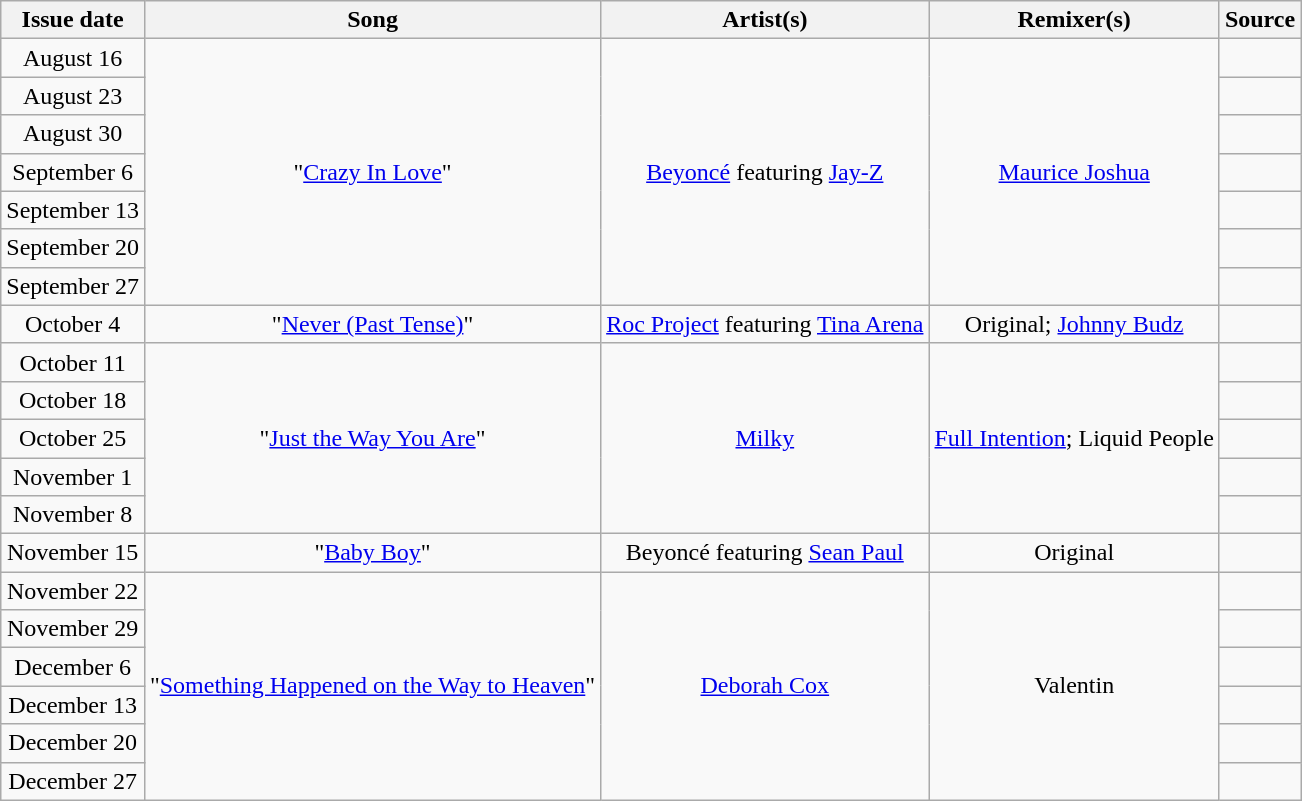<table class="wikitable" style="text-align: center;">
<tr>
<th>Issue date</th>
<th>Song</th>
<th>Artist(s)</th>
<th>Remixer(s)</th>
<th>Source</th>
</tr>
<tr>
<td>August 16</td>
<td rowspan="7">"<a href='#'>Crazy In Love</a>"</td>
<td rowspan="7"><a href='#'>Beyoncé</a> featuring <a href='#'>Jay-Z</a></td>
<td rowspan="7"><a href='#'>Maurice Joshua</a></td>
<td></td>
</tr>
<tr>
<td>August 23</td>
<td></td>
</tr>
<tr>
<td>August 30</td>
<td></td>
</tr>
<tr>
<td>September 6</td>
<td></td>
</tr>
<tr>
<td>September 13</td>
<td></td>
</tr>
<tr>
<td>September 20</td>
<td></td>
</tr>
<tr>
<td>September 27</td>
<td></td>
</tr>
<tr>
<td>October 4</td>
<td>"<a href='#'>Never (Past Tense)</a>"</td>
<td><a href='#'>Roc Project</a> featuring <a href='#'>Tina Arena</a></td>
<td>Original; <a href='#'>Johnny Budz</a></td>
<td></td>
</tr>
<tr>
<td>October 11</td>
<td rowspan="5">"<a href='#'>Just the Way You Are</a>"</td>
<td rowspan="5"><a href='#'>Milky</a></td>
<td rowspan="5"><a href='#'>Full Intention</a>; Liquid People</td>
<td></td>
</tr>
<tr>
<td>October 18</td>
<td></td>
</tr>
<tr>
<td>October 25</td>
<td></td>
</tr>
<tr>
<td>November 1</td>
<td></td>
</tr>
<tr>
<td>November 8</td>
<td></td>
</tr>
<tr>
<td>November 15</td>
<td>"<a href='#'>Baby Boy</a>"</td>
<td>Beyoncé featuring <a href='#'>Sean Paul</a></td>
<td>Original</td>
<td></td>
</tr>
<tr>
<td>November 22</td>
<td rowspan="6">"<a href='#'>Something Happened on the Way to Heaven</a>"</td>
<td rowspan="6"><a href='#'>Deborah Cox</a></td>
<td rowspan="6">Valentin</td>
<td></td>
</tr>
<tr>
<td>November 29</td>
<td></td>
</tr>
<tr>
<td>December 6</td>
<td></td>
</tr>
<tr>
<td>December 13</td>
<td></td>
</tr>
<tr>
<td>December 20</td>
<td></td>
</tr>
<tr>
<td>December 27</td>
<td></td>
</tr>
</table>
